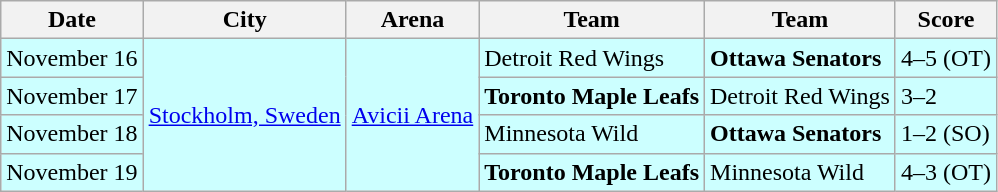<table class="wikitable">
<tr>
<th>Date</th>
<th>City</th>
<th>Arena</th>
<th>Team</th>
<th>Team</th>
<th><strong>Score</strong></th>
</tr>
<tr bgcolor="#ccffff">
<td>November 16</td>
<td rowspan="4"><a href='#'>Stockholm, Sweden</a></td>
<td rowspan="4"><a href='#'>Avicii Arena</a></td>
<td>Detroit Red Wings</td>
<td><strong>Ottawa Senators</strong></td>
<td>4–5 (OT)</td>
</tr>
<tr bgcolor="#ccffff">
<td>November 17</td>
<td><strong>Toronto Maple Leafs</strong></td>
<td>Detroit Red Wings</td>
<td>3–2</td>
</tr>
<tr bgcolor="#ccffff">
<td>November 18</td>
<td>Minnesota Wild</td>
<td><strong>Ottawa Senators</strong></td>
<td>1–2 (SO)</td>
</tr>
<tr bgcolor="#ccffff">
<td>November 19</td>
<td><strong>Toronto Maple Leafs</strong></td>
<td>Minnesota Wild</td>
<td>4–3 (OT)</td>
</tr>
</table>
